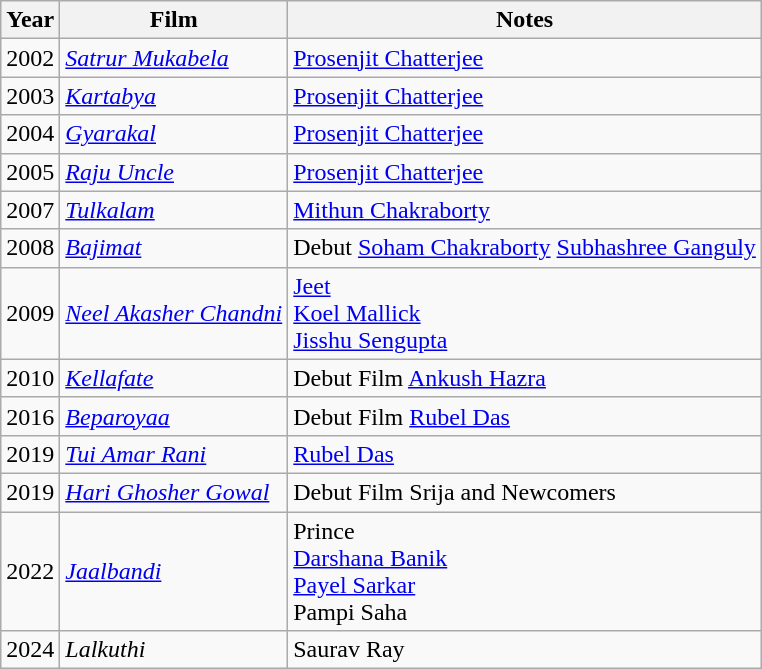<table class="wikitable sortable">
<tr>
<th>Year</th>
<th>Film</th>
<th>Notes</th>
</tr>
<tr>
<td>2002</td>
<td><em><a href='#'>Satrur Mukabela</a></em></td>
<td><a href='#'>Prosenjit Chatterjee</a></td>
</tr>
<tr>
<td>2003</td>
<td><em><a href='#'>Kartabya</a></em></td>
<td><a href='#'>Prosenjit Chatterjee</a></td>
</tr>
<tr>
<td>2004</td>
<td><em><a href='#'>Gyarakal</a></em></td>
<td><a href='#'>Prosenjit Chatterjee</a></td>
</tr>
<tr>
<td>2005</td>
<td><em><a href='#'>Raju Uncle</a></em></td>
<td><a href='#'>Prosenjit Chatterjee</a></td>
</tr>
<tr>
<td>2007</td>
<td><em><a href='#'>Tulkalam</a></em></td>
<td><a href='#'>Mithun Chakraborty</a></td>
</tr>
<tr>
<td>2008</td>
<td><em><a href='#'>Bajimat</a></em></td>
<td>Debut <a href='#'>Soham Chakraborty</a> <a href='#'>Subhashree Ganguly</a></td>
</tr>
<tr>
<td>2009</td>
<td><em><a href='#'>Neel Akasher Chandni</a></em></td>
<td><a href='#'>Jeet</a><br> <a href='#'>Koel Mallick</a> <br> <a href='#'>Jisshu Sengupta</a></td>
</tr>
<tr>
<td>2010</td>
<td><em><a href='#'>Kellafate</a></em></td>
<td>Debut Film <a href='#'>Ankush Hazra</a></td>
</tr>
<tr>
<td>2016</td>
<td><em><a href='#'>Beparoyaa</a></em></td>
<td>Debut Film <a href='#'>Rubel Das</a></td>
</tr>
<tr>
<td>2019</td>
<td><em><a href='#'>Tui Amar Rani</a></em></td>
<td><a href='#'>Rubel Das</a></td>
</tr>
<tr>
<td>2019</td>
<td><em><a href='#'>Hari Ghosher Gowal</a></em></td>
<td>Debut Film Srija and Newcomers</td>
</tr>
<tr>
<td>2022</td>
<td><em><a href='#'>Jaalbandi</a></em></td>
<td>Prince<br><a href='#'>Darshana Banik</a><br> <a href='#'>Payel Sarkar</a><br>Pampi Saha</td>
</tr>
<tr>
<td>2024</td>
<td><em>Lalkuthi</em></td>
<td>Saurav Ray</td>
</tr>
</table>
